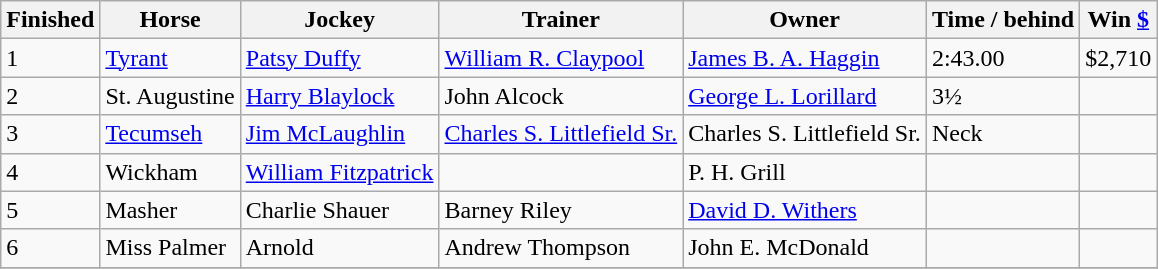<table class="wikitable">
<tr>
<th>Finished</th>
<th>Horse</th>
<th>Jockey</th>
<th>Trainer</th>
<th>Owner</th>
<th>Time / behind</th>
<th>Win <a href='#'>$</a></th>
</tr>
<tr>
<td>1</td>
<td><a href='#'>Tyrant</a></td>
<td><a href='#'>Patsy Duffy</a></td>
<td><a href='#'>William R. Claypool</a></td>
<td><a href='#'>James B. A. Haggin</a></td>
<td>2:43.00</td>
<td>$2,710</td>
</tr>
<tr>
<td>2</td>
<td>St. Augustine</td>
<td><a href='#'>Harry Blaylock</a></td>
<td>John Alcock</td>
<td><a href='#'>George L. Lorillard</a></td>
<td>3½</td>
<td></td>
</tr>
<tr>
<td>3</td>
<td><a href='#'>Tecumseh</a></td>
<td><a href='#'>Jim McLaughlin</a></td>
<td><a href='#'>Charles S. Littlefield Sr.</a></td>
<td>Charles S. Littlefield Sr.</td>
<td>Neck</td>
<td></td>
</tr>
<tr>
<td>4</td>
<td>Wickham</td>
<td><a href='#'>William Fitzpatrick</a></td>
<td></td>
<td>P. H. Grill</td>
<td></td>
<td></td>
</tr>
<tr>
<td>5</td>
<td>Masher</td>
<td>Charlie Shauer</td>
<td>Barney Riley</td>
<td><a href='#'>David D. Withers</a></td>
<td></td>
<td></td>
</tr>
<tr>
<td>6</td>
<td>Miss Palmer</td>
<td>Arnold</td>
<td>Andrew Thompson</td>
<td>John E. McDonald</td>
<td></td>
<td></td>
</tr>
<tr>
</tr>
</table>
